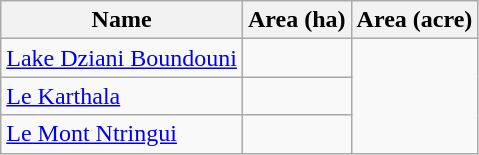<table class="wikitable sortable">
<tr>
<th scope="col" align=left>Name</th>
<th scope="col">Area (ha)</th>
<th scope="col">Area (acre)</th>
</tr>
<tr ---->
<td><a href='#'>Lake Dziani Boundouni</a></td>
<td></td>
</tr>
<tr ---->
<td><a href='#'>Le Karthala</a></td>
<td></td>
</tr>
<tr ---->
<td><a href='#'>Le Mont Ntringui</a></td>
<td></td>
</tr>
</table>
